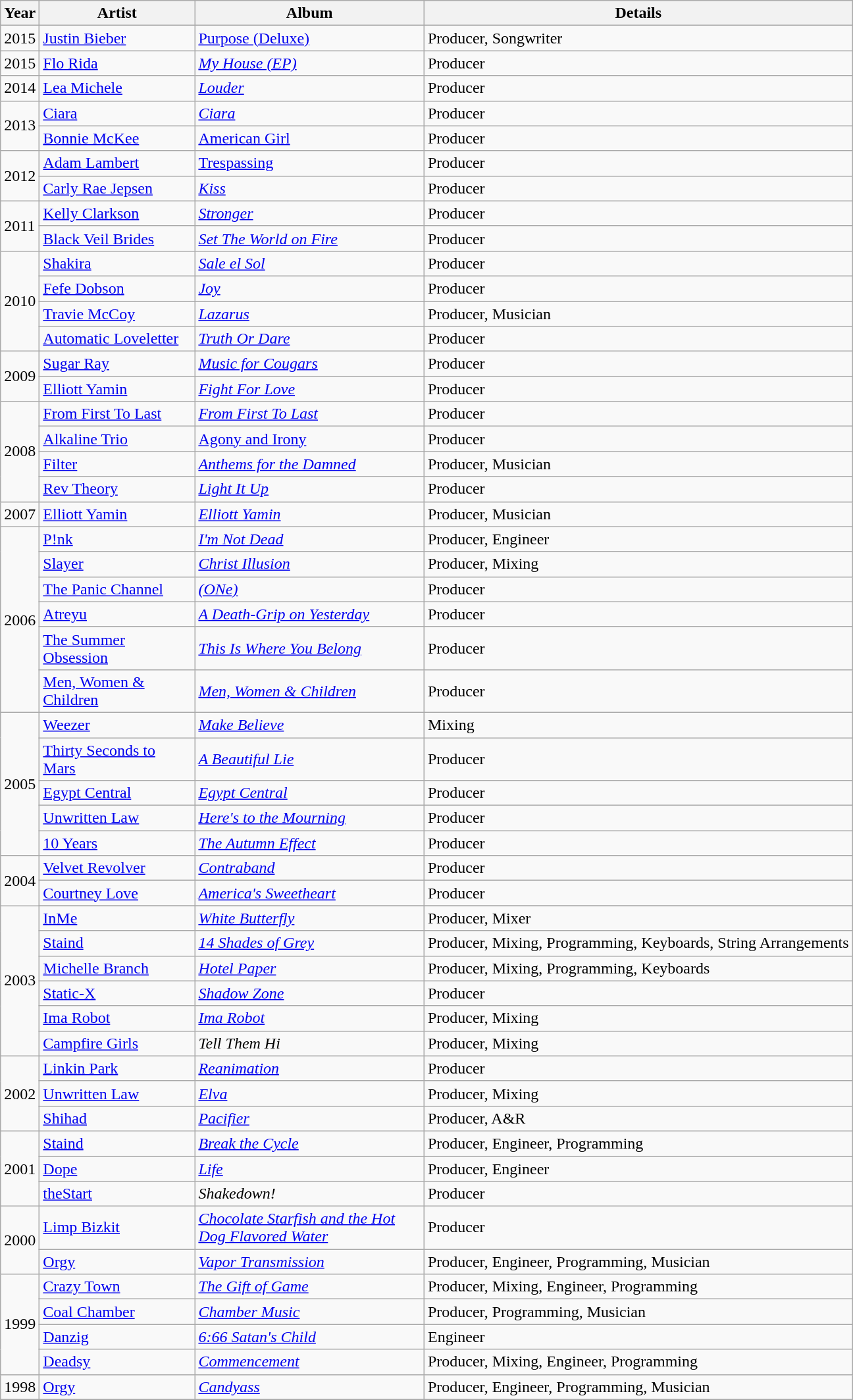<table class="wikitable">
<tr>
<th>Year</th>
<th style="width:150px;">Artist</th>
<th style="width:225px;">Album</th>
<th>Details</th>
</tr>
<tr>
<td>2015</td>
<td><a href='#'>Justin Bieber</a></td>
<td><a href='#'>Purpose (Deluxe)</a></td>
<td>Producer, Songwriter</td>
</tr>
<tr>
<td rowspan=1>2015</td>
<td><a href='#'>Flo Rida</a></td>
<td><em><a href='#'>My House (EP)</a></em></td>
<td>Producer</td>
</tr>
<tr>
<td rowspan=1>2014</td>
<td><a href='#'>Lea Michele</a></td>
<td><em><a href='#'>Louder</a></em></td>
<td>Producer</td>
</tr>
<tr>
<td rowspan=2>2013</td>
<td><a href='#'>Ciara</a></td>
<td><em><a href='#'>Ciara</a></em></td>
<td>Producer</td>
</tr>
<tr>
<td><a href='#'>Bonnie McKee</a></td>
<td><a href='#'>American Girl</a></td>
<td>Producer</td>
</tr>
<tr>
<td rowspan=2>2012</td>
<td><a href='#'>Adam Lambert</a></td>
<td><a href='#'>Trespassing</a></td>
<td>Producer</td>
</tr>
<tr>
<td><a href='#'>Carly Rae Jepsen</a></td>
<td><em><a href='#'>Kiss</a></em></td>
<td>Producer</td>
</tr>
<tr>
<td rowspan=2>2011</td>
<td><a href='#'>Kelly Clarkson</a></td>
<td><em><a href='#'>Stronger</a></em></td>
<td>Producer</td>
</tr>
<tr>
<td><a href='#'>Black Veil Brides</a></td>
<td><em><a href='#'>Set The World on Fire</a></em></td>
<td>Producer</td>
</tr>
<tr>
<td rowspan=4>2010</td>
<td><a href='#'>Shakira</a></td>
<td><em><a href='#'>Sale el Sol</a></em></td>
<td>Producer</td>
</tr>
<tr>
<td><a href='#'>Fefe Dobson</a></td>
<td><em><a href='#'>Joy</a></em></td>
<td>Producer</td>
</tr>
<tr>
<td><a href='#'>Travie McCoy</a></td>
<td><em><a href='#'>Lazarus</a></em></td>
<td>Producer, Musician</td>
</tr>
<tr>
<td><a href='#'>Automatic Loveletter</a></td>
<td><em><a href='#'>Truth Or Dare</a></em></td>
<td>Producer</td>
</tr>
<tr>
<td rowspan=2>2009</td>
<td><a href='#'>Sugar Ray</a></td>
<td><em><a href='#'>Music for Cougars</a></em></td>
<td>Producer</td>
</tr>
<tr>
<td><a href='#'>Elliott Yamin</a></td>
<td><em><a href='#'>Fight For Love</a></em></td>
<td>Producer</td>
</tr>
<tr>
<td rowspan="4">2008</td>
<td><a href='#'>From First To Last</a></td>
<td><em><a href='#'>From First To Last</a></em></td>
<td>Producer</td>
</tr>
<tr>
<td><a href='#'>Alkaline Trio</a></td>
<td><a href='#'>Agony and Irony</a></td>
<td>Producer</td>
</tr>
<tr>
<td><a href='#'>Filter</a></td>
<td><em><a href='#'>Anthems for the Damned</a></em></td>
<td>Producer, Musician</td>
</tr>
<tr>
<td><a href='#'>Rev Theory</a></td>
<td><em><a href='#'>Light It Up</a></em></td>
<td>Producer</td>
</tr>
<tr>
<td rowspan=1>2007</td>
<td><a href='#'>Elliott Yamin</a></td>
<td><em><a href='#'>Elliott Yamin</a></em></td>
<td>Producer, Musician</td>
</tr>
<tr>
<td rowspan=6>2006</td>
<td><a href='#'>P!nk</a></td>
<td><em><a href='#'>I'm Not Dead</a></em></td>
<td>Producer, Engineer</td>
</tr>
<tr>
<td><a href='#'>Slayer</a></td>
<td><em><a href='#'>Christ Illusion</a></em></td>
<td>Producer, Mixing</td>
</tr>
<tr>
<td><a href='#'>The Panic Channel</a></td>
<td><em><a href='#'>(ONe)</a></em></td>
<td>Producer</td>
</tr>
<tr>
<td><a href='#'>Atreyu</a></td>
<td><em><a href='#'>A Death-Grip on Yesterday</a></em></td>
<td>Producer</td>
</tr>
<tr>
<td><a href='#'>The Summer Obsession</a></td>
<td><em><a href='#'>This Is Where You Belong</a></em></td>
<td>Producer</td>
</tr>
<tr>
<td><a href='#'>Men, Women & Children</a></td>
<td><em><a href='#'>Men, Women & Children</a></em></td>
<td>Producer</td>
</tr>
<tr>
<td rowspan=5>2005</td>
<td><a href='#'>Weezer</a></td>
<td><em><a href='#'>Make Believe</a></em></td>
<td>Mixing</td>
</tr>
<tr>
<td><a href='#'>Thirty Seconds to Mars</a></td>
<td><em><a href='#'>A Beautiful Lie</a></em></td>
<td>Producer</td>
</tr>
<tr>
<td><a href='#'>Egypt Central</a></td>
<td><em><a href='#'>Egypt Central</a></em></td>
<td>Producer</td>
</tr>
<tr>
<td><a href='#'>Unwritten Law</a></td>
<td><em><a href='#'>Here's to the Mourning</a></em></td>
<td>Producer</td>
</tr>
<tr>
<td><a href='#'>10 Years</a></td>
<td><em><a href='#'>The Autumn Effect</a></em></td>
<td>Producer</td>
</tr>
<tr>
<td rowspan=2>2004</td>
<td><a href='#'>Velvet Revolver</a></td>
<td><em><a href='#'>Contraband</a></em></td>
<td>Producer</td>
</tr>
<tr>
<td><a href='#'>Courtney Love</a></td>
<td><em><a href='#'>America's Sweetheart</a></em></td>
<td>Producer</td>
</tr>
<tr>
<td rowspan=7>2003</td>
</tr>
<tr>
<td><a href='#'>InMe</a></td>
<td><em><a href='#'>White Butterfly</a></em></td>
<td>Producer, Mixer</td>
</tr>
<tr>
<td><a href='#'>Staind</a></td>
<td><em><a href='#'>14 Shades of Grey</a></em></td>
<td>Producer, Mixing, Programming, Keyboards, String Arrangements</td>
</tr>
<tr>
<td><a href='#'>Michelle Branch</a></td>
<td><em><a href='#'>Hotel Paper</a></em></td>
<td>Producer, Mixing, Programming, Keyboards</td>
</tr>
<tr>
<td><a href='#'>Static-X</a></td>
<td><em><a href='#'>Shadow Zone</a></em></td>
<td>Producer</td>
</tr>
<tr>
<td><a href='#'>Ima Robot</a></td>
<td><em><a href='#'>Ima Robot</a></em></td>
<td>Producer, Mixing</td>
</tr>
<tr>
<td><a href='#'>Campfire Girls</a></td>
<td><em>Tell Them Hi</em></td>
<td>Producer, Mixing</td>
</tr>
<tr>
<td rowspan=3>2002</td>
<td><a href='#'>Linkin Park</a></td>
<td><em><a href='#'>Reanimation</a></em></td>
<td>Producer</td>
</tr>
<tr>
<td><a href='#'>Unwritten Law</a></td>
<td><em><a href='#'>Elva</a></em></td>
<td>Producer, Mixing</td>
</tr>
<tr>
<td><a href='#'>Shihad</a></td>
<td><em><a href='#'>Pacifier</a></em></td>
<td>Producer, A&R</td>
</tr>
<tr>
<td rowspan=3>2001</td>
<td><a href='#'>Staind</a></td>
<td><em><a href='#'>Break the Cycle</a></em></td>
<td>Producer, Engineer, Programming</td>
</tr>
<tr>
<td><a href='#'>Dope</a></td>
<td><em><a href='#'>Life</a></em></td>
<td>Producer, Engineer</td>
</tr>
<tr>
<td><a href='#'>theStart</a></td>
<td><em>Shakedown!</em></td>
<td>Producer</td>
</tr>
<tr>
<td rowspan=2>2000</td>
<td><a href='#'>Limp Bizkit</a></td>
<td><em><a href='#'>Chocolate Starfish and the Hot Dog Flavored Water</a></em></td>
<td>Producer</td>
</tr>
<tr>
<td><a href='#'>Orgy</a></td>
<td><em><a href='#'>Vapor Transmission</a></em></td>
<td>Producer, Engineer, Programming, Musician</td>
</tr>
<tr>
<td rowspan=4>1999</td>
<td><a href='#'>Crazy Town</a></td>
<td><em><a href='#'>The Gift of Game</a></em></td>
<td>Producer, Mixing, Engineer, Programming</td>
</tr>
<tr>
<td><a href='#'>Coal Chamber</a></td>
<td><em><a href='#'>Chamber Music</a></em></td>
<td>Producer, Programming, Musician</td>
</tr>
<tr>
<td><a href='#'>Danzig</a></td>
<td><em><a href='#'>6:66 Satan's Child</a></em></td>
<td>Engineer</td>
</tr>
<tr>
<td><a href='#'>Deadsy</a></td>
<td><em><a href='#'>Commencement</a></em></td>
<td>Producer, Mixing, Engineer, Programming</td>
</tr>
<tr>
<td rowspan=1>1998</td>
<td><a href='#'>Orgy</a></td>
<td><em><a href='#'>Candyass</a></em></td>
<td>Producer, Engineer, Programming, Musician</td>
</tr>
<tr>
</tr>
</table>
